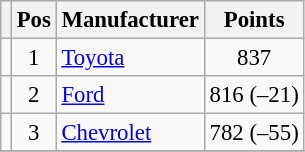<table class="wikitable" style="font-size: 95%">
<tr>
<th></th>
<th>Pos</th>
<th>Manufacturer</th>
<th>Points</th>
</tr>
<tr>
<td align="left"></td>
<td style="text-align:center;">1</td>
<td><a href='#'>Toyota</a></td>
<td style="text-align:center;">837</td>
</tr>
<tr>
<td align="left"></td>
<td style="text-align:center;">2</td>
<td><a href='#'>Ford</a></td>
<td style="text-align:center;">816 (–21)</td>
</tr>
<tr>
<td align="left"></td>
<td style="text-align:center;">3</td>
<td><a href='#'>Chevrolet</a></td>
<td style="text-align:center;">782 (–55)</td>
</tr>
<tr class="sortbottom">
</tr>
</table>
